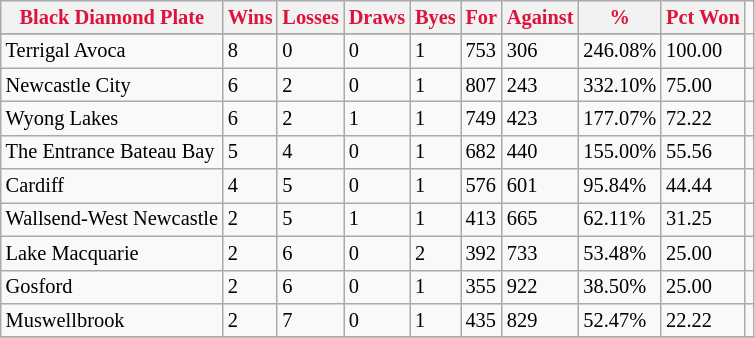<table style="font-size: 85%; text-align: left;" class="wikitable">
<tr>
<th style="color:crimson">Black Diamond Plate</th>
<th style="color:crimson">Wins</th>
<th style="color:crimson">Losses</th>
<th style="color:crimson">Draws</th>
<th style="color:crimson">Byes</th>
<th style="color:crimson">For</th>
<th style="color:crimson">Against</th>
<th style="color:crimson">%</th>
<th style="color:crimson">Pct Won</th>
</tr>
<tr>
</tr>
<tr>
</tr>
<tr>
<td>Terrigal Avoca</td>
<td>8</td>
<td>0</td>
<td>0</td>
<td>1</td>
<td>753</td>
<td>306</td>
<td>246.08%</td>
<td>100.00</td>
<td></td>
</tr>
<tr>
<td>Newcastle City</td>
<td>6</td>
<td>2</td>
<td>0</td>
<td>1</td>
<td>807</td>
<td>243</td>
<td>332.10%</td>
<td>75.00</td>
<td></td>
</tr>
<tr>
<td>Wyong Lakes</td>
<td>6</td>
<td>2</td>
<td>1</td>
<td>1</td>
<td>749</td>
<td>423</td>
<td>177.07%</td>
<td>72.22</td>
<td></td>
</tr>
<tr>
<td>The Entrance Bateau Bay</td>
<td>5</td>
<td>4</td>
<td>0</td>
<td>1</td>
<td>682</td>
<td>440</td>
<td>155.00%</td>
<td>55.56</td>
<td></td>
</tr>
<tr>
<td>Cardiff</td>
<td>4</td>
<td>5</td>
<td>0</td>
<td>1</td>
<td>576</td>
<td>601</td>
<td>95.84%</td>
<td>44.44</td>
<td></td>
</tr>
<tr>
<td>Wallsend-West Newcastle</td>
<td>2</td>
<td>5</td>
<td>1</td>
<td>1</td>
<td>413</td>
<td>665</td>
<td>62.11%</td>
<td>31.25</td>
<td></td>
</tr>
<tr>
<td>Lake Macquarie</td>
<td>2</td>
<td>6</td>
<td>0</td>
<td>2</td>
<td>392</td>
<td>733</td>
<td>53.48%</td>
<td>25.00</td>
<td></td>
</tr>
<tr>
<td>Gosford</td>
<td>2</td>
<td>6</td>
<td>0</td>
<td>1</td>
<td>355</td>
<td>922</td>
<td>38.50%</td>
<td>25.00</td>
<td></td>
</tr>
<tr>
<td>Muswellbrook</td>
<td>2</td>
<td>7</td>
<td>0</td>
<td>1</td>
<td>435</td>
<td>829</td>
<td>52.47%</td>
<td>22.22</td>
<td></td>
</tr>
<tr>
</tr>
</table>
